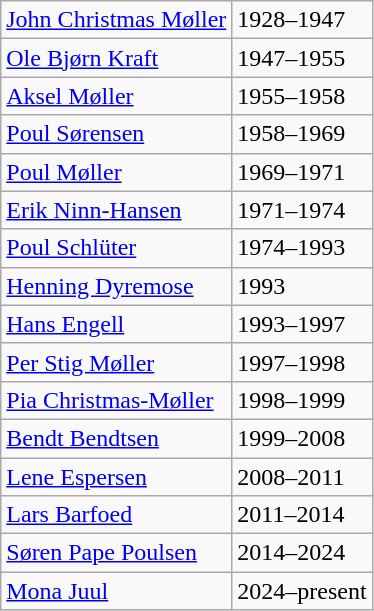<table class="wikitable">
<tr>
<td><a href='#'>John Christmas Møller</a></td>
<td>1928–1947</td>
</tr>
<tr>
<td><a href='#'>Ole Bjørn Kraft</a></td>
<td>1947–1955</td>
</tr>
<tr>
<td><a href='#'>Aksel Møller</a></td>
<td>1955–1958</td>
</tr>
<tr>
<td><a href='#'>Poul Sørensen</a></td>
<td>1958–1969</td>
</tr>
<tr>
<td><a href='#'>Poul Møller</a></td>
<td>1969–1971</td>
</tr>
<tr>
<td><a href='#'>Erik Ninn-Hansen</a></td>
<td>1971–1974</td>
</tr>
<tr>
<td><a href='#'>Poul Schlüter</a></td>
<td>1974–1993</td>
</tr>
<tr>
<td><a href='#'>Henning Dyremose</a></td>
<td>1993</td>
</tr>
<tr>
<td><a href='#'>Hans Engell</a></td>
<td>1993–1997</td>
</tr>
<tr>
<td><a href='#'>Per Stig Møller</a></td>
<td>1997–1998</td>
</tr>
<tr>
<td><a href='#'>Pia Christmas-Møller</a></td>
<td>1998–1999</td>
</tr>
<tr>
<td><a href='#'>Bendt Bendtsen</a></td>
<td>1999–2008</td>
</tr>
<tr>
<td><a href='#'>Lene Espersen</a></td>
<td>2008–2011</td>
</tr>
<tr>
<td><a href='#'>Lars Barfoed</a></td>
<td>2011–2014</td>
</tr>
<tr>
<td><a href='#'>Søren Pape Poulsen</a></td>
<td>2014–2024</td>
</tr>
<tr>
<td><a href='#'>Mona Juul</a></td>
<td>2024–present</td>
</tr>
</table>
